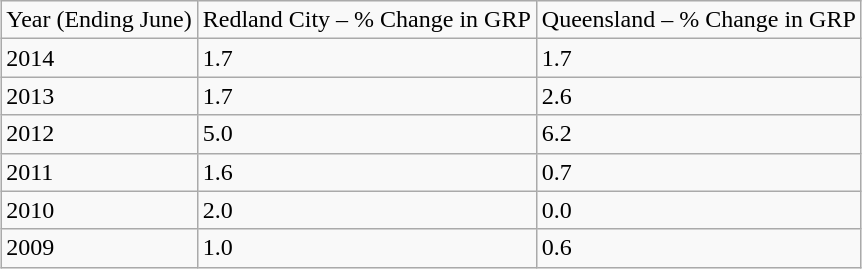<table class="wikitable" style="margin:1em auto;">
<tr>
<td>Year (Ending June)</td>
<td>Redland City – % Change in GRP</td>
<td>Queensland –  % Change in GRP</td>
</tr>
<tr>
<td>2014</td>
<td>1.7</td>
<td>1.7</td>
</tr>
<tr>
<td>2013</td>
<td>1.7</td>
<td>2.6</td>
</tr>
<tr>
<td>2012</td>
<td>5.0</td>
<td>6.2</td>
</tr>
<tr>
<td>2011</td>
<td>1.6</td>
<td>0.7</td>
</tr>
<tr>
<td>2010</td>
<td>2.0</td>
<td>0.0</td>
</tr>
<tr>
<td>2009</td>
<td>1.0</td>
<td>0.6</td>
</tr>
</table>
